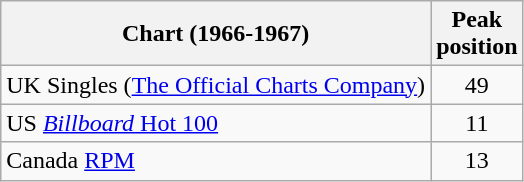<table class="wikitable sortable">
<tr>
<th>Chart (1966-1967)</th>
<th>Peak<br>position</th>
</tr>
<tr>
<td>UK Singles (<a href='#'>The Official Charts Company</a>)</td>
<td align="center">49</td>
</tr>
<tr>
<td align="left">US <a href='#'><em>Billboard</em> Hot 100</a></td>
<td align="center">11</td>
</tr>
<tr>
<td align="left">Canada <a href='#'>RPM</a></td>
<td align="center">13</td>
</tr>
</table>
